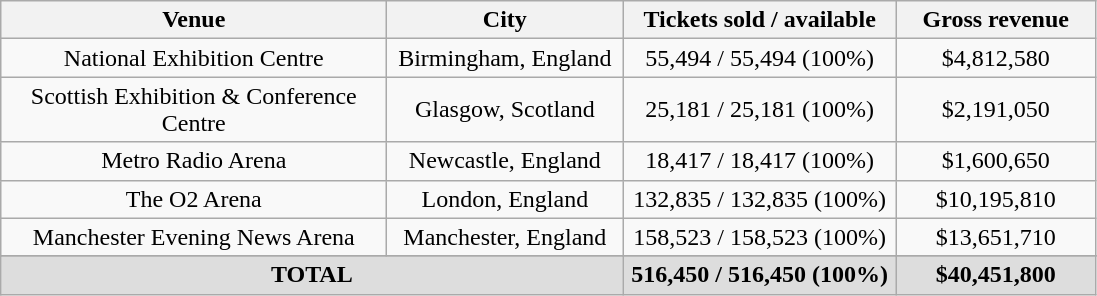<table class="wikitable" style="text-align:center">
<tr>
<th style="width:250px;">Venue</th>
<th style="width:150px;">City</th>
<th style="width:175px;">Tickets sold / available</th>
<th style="width:125px;">Gross revenue</th>
</tr>
<tr>
<td>National Exhibition Centre</td>
<td>Birmingham, England</td>
<td>55,494 / 55,494 (100%)</td>
<td>$4,812,580</td>
</tr>
<tr>
<td>Scottish Exhibition & Conference Centre</td>
<td>Glasgow, Scotland</td>
<td>25,181 / 25,181 (100%)</td>
<td>$2,191,050</td>
</tr>
<tr>
<td>Metro Radio Arena</td>
<td>Newcastle, England</td>
<td>18,417 / 18,417 (100%)</td>
<td>$1,600,650</td>
</tr>
<tr>
<td>The O2 Arena</td>
<td>London, England</td>
<td>132,835 / 132,835 (100%)</td>
<td>$10,195,810</td>
</tr>
<tr>
<td>Manchester Evening News Arena</td>
<td>Manchester, England</td>
<td>158,523 / 158,523 (100%)</td>
<td>$13,651,710</td>
</tr>
<tr>
</tr>
<tr style="background:#ddd;">
<td colspan="2"><strong>TOTAL</strong></td>
<td><strong>516,450 / 516,450 (100%)</strong></td>
<td><strong>$40,451,800</strong></td>
</tr>
</table>
